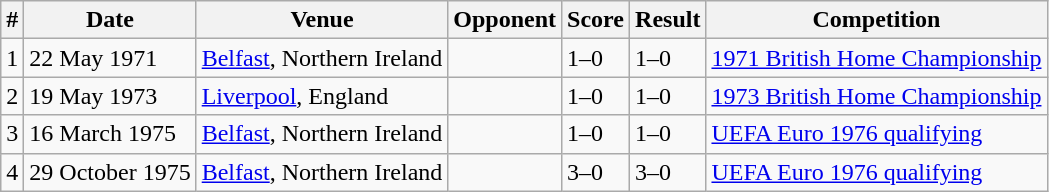<table class="wikitable">
<tr>
<th>#</th>
<th>Date</th>
<th>Venue</th>
<th>Opponent</th>
<th>Score</th>
<th>Result</th>
<th>Competition</th>
</tr>
<tr>
<td>1</td>
<td>22 May 1971</td>
<td><a href='#'>Belfast</a>, Northern Ireland</td>
<td></td>
<td>1–0</td>
<td>1–0</td>
<td><a href='#'>1971 British Home Championship</a></td>
</tr>
<tr>
<td>2</td>
<td>19 May 1973</td>
<td><a href='#'>Liverpool</a>, England</td>
<td></td>
<td>1–0</td>
<td>1–0</td>
<td><a href='#'>1973 British Home Championship</a></td>
</tr>
<tr>
<td>3</td>
<td>16 March 1975</td>
<td><a href='#'>Belfast</a>, Northern Ireland</td>
<td></td>
<td>1–0</td>
<td>1–0</td>
<td><a href='#'>UEFA Euro 1976 qualifying</a></td>
</tr>
<tr>
<td>4</td>
<td>29 October 1975</td>
<td><a href='#'>Belfast</a>, Northern Ireland</td>
<td></td>
<td>3–0</td>
<td>3–0</td>
<td><a href='#'>UEFA Euro 1976 qualifying</a></td>
</tr>
</table>
